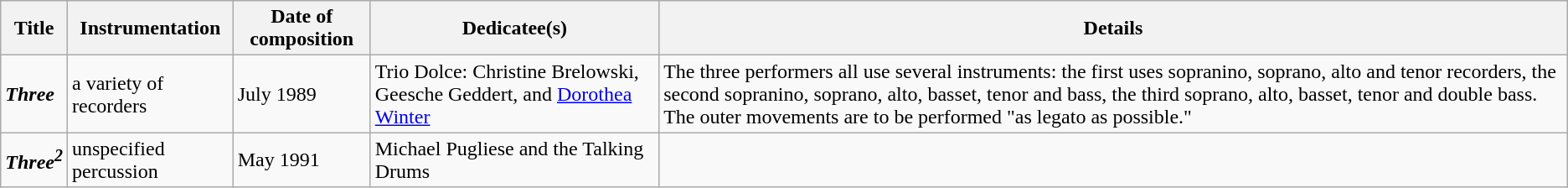<table class="wikitable">
<tr>
<th>Title</th>
<th>Instrumentation</th>
<th>Date of composition</th>
<th>Dedicatee(s)</th>
<th>Details</th>
</tr>
<tr>
<td><strong><em>Three</em></strong></td>
<td>a variety of recorders</td>
<td>July 1989</td>
<td>Trio Dolce: Christine Brelowski, Geesche Geddert, and <a href='#'>Dorothea Winter</a></td>
<td>The three performers all use several instruments: the first uses sopranino, soprano, alto and tenor recorders, the second sopranino, soprano, alto, basset, tenor and bass, the third soprano, alto, basset, tenor and double bass. The outer movements are to be performed "as legato as possible."</td>
</tr>
<tr>
<td><strong><em>Three<sup>2</sup></em></strong></td>
<td>unspecified percussion</td>
<td>May 1991</td>
<td>Michael Pugliese and the Talking Drums</td>
<td> </td>
</tr>
</table>
